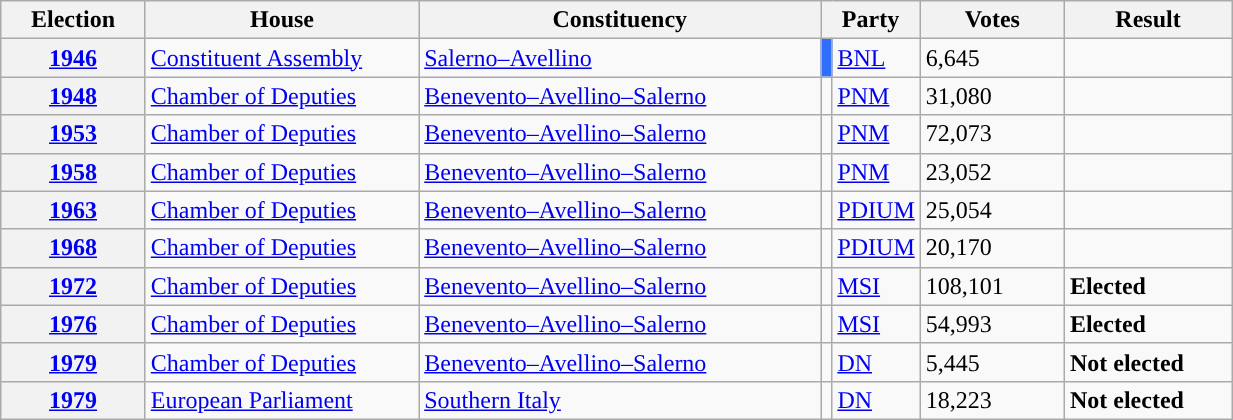<table class=wikitable style="width:65%; border:1px #AAAAFF solid">
<tr>
<th width=12%>Election</th>
<th width=23%>House</th>
<th width=34%>Constituency</th>
<th width=5% colspan="2">Party</th>
<th width=12%>Votes</th>
<th width=20%>Result</th>
</tr>
<tr>
<th><a href='#'>1946</a></th>
<td><a href='#'>Constituent Assembly</a></td>
<td><a href='#'>Salerno–Avellino</a></td>
<td bgcolor="#306EFF"></td>
<td><a href='#'>BNL</a></td>
<td>6,645</td>
<td></td>
</tr>
<tr>
<th><a href='#'>1948</a></th>
<td><a href='#'>Chamber of Deputies</a></td>
<td><a href='#'>Benevento–Avellino–Salerno</a></td>
<td></td>
<td><a href='#'>PNM</a></td>
<td>31,080</td>
<td></td>
</tr>
<tr>
<th><a href='#'>1953</a></th>
<td><a href='#'>Chamber of Deputies</a></td>
<td><a href='#'>Benevento–Avellino–Salerno</a></td>
<td></td>
<td><a href='#'>PNM</a></td>
<td>72,073</td>
<td></td>
</tr>
<tr>
<th><a href='#'>1958</a></th>
<td><a href='#'>Chamber of Deputies</a></td>
<td><a href='#'>Benevento–Avellino–Salerno</a></td>
<td></td>
<td><a href='#'>PNM</a></td>
<td>23,052</td>
<td></td>
</tr>
<tr>
<th><a href='#'>1963</a></th>
<td><a href='#'>Chamber of Deputies</a></td>
<td><a href='#'>Benevento–Avellino–Salerno</a></td>
<td></td>
<td><a href='#'>PDIUM</a></td>
<td>25,054</td>
<td></td>
</tr>
<tr>
<th><a href='#'>1968</a></th>
<td><a href='#'>Chamber of Deputies</a></td>
<td><a href='#'>Benevento–Avellino–Salerno</a></td>
<td></td>
<td><a href='#'>PDIUM</a></td>
<td>20,170</td>
<td></td>
</tr>
<tr>
<th><a href='#'>1972</a></th>
<td><a href='#'>Chamber of Deputies</a></td>
<td><a href='#'>Benevento–Avellino–Salerno</a></td>
<td></td>
<td><a href='#'>MSI</a></td>
<td>108,101</td>
<td> <strong>Elected</strong></td>
</tr>
<tr>
<th><a href='#'>1976</a></th>
<td><a href='#'>Chamber of Deputies</a></td>
<td><a href='#'>Benevento–Avellino–Salerno</a></td>
<td></td>
<td><a href='#'>MSI</a></td>
<td>54,993</td>
<td> <strong>Elected</strong></td>
</tr>
<tr>
<th><a href='#'>1979</a></th>
<td><a href='#'>Chamber of Deputies</a></td>
<td><a href='#'>Benevento–Avellino–Salerno</a></td>
<td></td>
<td><a href='#'>DN</a></td>
<td>5,445</td>
<td> <strong>Not elected</strong></td>
</tr>
<tr>
<th><a href='#'>1979</a></th>
<td><a href='#'>European Parliament</a></td>
<td><a href='#'>Southern Italy</a></td>
<td></td>
<td><a href='#'>DN</a></td>
<td>18,223</td>
<td> <strong>Not elected</strong></td>
</tr>
</table>
